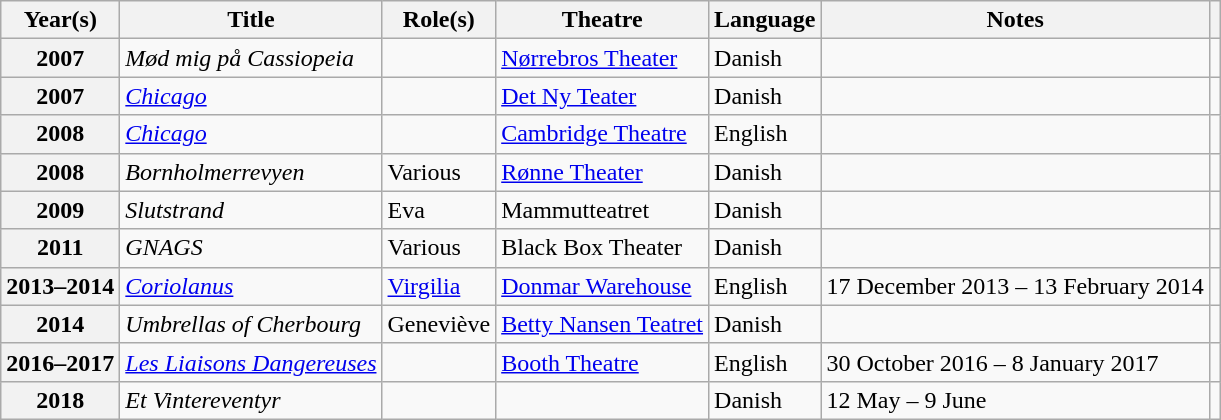<table class="wikitable plainrowheaders sortable">
<tr>
<th scope="col">Year(s)</th>
<th scope="col">Title</th>
<th scope="col">Role(s)</th>
<th scope="col">Theatre</th>
<th scope="col">Language</th>
<th scope=col class="unsortable">Notes</th>
<th scope=col class="unsortable"></th>
</tr>
<tr>
<th scope=row>2007</th>
<td><em>Mød mig på Cassiopeia</em></td>
<td></td>
<td><a href='#'>Nørrebros Theater</a></td>
<td>Danish</td>
<td></td>
<td style="text-align:center;"></td>
</tr>
<tr>
<th scope=row>2007</th>
<td><em><a href='#'>Chicago</a></em></td>
<td></td>
<td><a href='#'>Det Ny Teater</a></td>
<td>Danish</td>
<td></td>
<td style="text-align:center;"></td>
</tr>
<tr>
<th scope=row>2008</th>
<td><em><a href='#'>Chicago</a></em></td>
<td></td>
<td><a href='#'>Cambridge Theatre</a></td>
<td>English</td>
<td></td>
<td style="text-align:center;"></td>
</tr>
<tr>
<th scope=row>2008</th>
<td><em>Bornholmerrevyen</em></td>
<td>Various</td>
<td><a href='#'>Rønne Theater</a></td>
<td>Danish</td>
<td></td>
<td style="text-align:center;"></td>
</tr>
<tr>
<th scope=row>2009</th>
<td><em>Slutstrand</em></td>
<td>Eva</td>
<td>Mammutteatret</td>
<td>Danish</td>
<td></td>
<td style="text-align:center;"></td>
</tr>
<tr>
<th scope=row>2011</th>
<td><em>GNAGS</em></td>
<td>Various</td>
<td>Black Box Theater</td>
<td>Danish</td>
<td></td>
<td style="text-align:center;"></td>
</tr>
<tr>
<th scope=row>2013–2014</th>
<td><em><a href='#'>Coriolanus</a></em></td>
<td><a href='#'>Virgilia</a></td>
<td><a href='#'>Donmar Warehouse</a></td>
<td>English</td>
<td>17 December 2013 – 13 February 2014</td>
<td style="text-align:center;"><br></td>
</tr>
<tr>
<th scope=row>2014</th>
<td><em>Umbrellas of Cherbourg</em></td>
<td>Geneviève</td>
<td><a href='#'>Betty Nansen Teatret</a></td>
<td>Danish</td>
<td></td>
<td style="text-align:center;"></td>
</tr>
<tr>
<th scope=row>2016–2017</th>
<td><em><a href='#'>Les Liaisons Dangereuses</a></em></td>
<td></td>
<td><a href='#'>Booth Theatre</a></td>
<td>English</td>
<td>30 October 2016 – 8 January 2017</td>
<td style="text-align:center;"><br></td>
</tr>
<tr>
<th scope=row>2018</th>
<td><em>Et Vintereventyr</em></td>
<td></td>
<td></td>
<td>Danish</td>
<td>12 May – 9 June</td>
<td style="text-align:center;"></td>
</tr>
</table>
